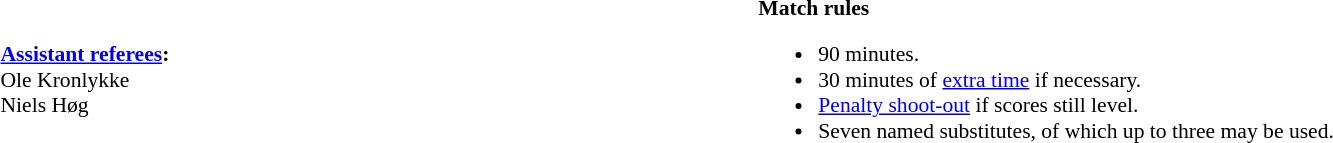<table width=100% style="font-size:90%">
<tr>
<td><br><strong><a href='#'>Assistant referees</a>:</strong>
<br>Ole Kronlykke
<br>Niels Høg</td>
<td style="width:60%; vertical-align:top;"><br><strong>Match rules</strong><ul><li>90 minutes.</li><li>30 minutes of <a href='#'>extra time</a> if necessary.</li><li><a href='#'>Penalty shoot-out</a> if scores still level.</li><li>Seven named substitutes, of which up to three may be used.</li></ul></td>
</tr>
</table>
